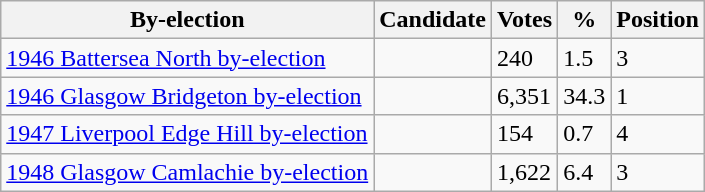<table class="wikitable sortable">
<tr>
<th>By-election</th>
<th>Candidate</th>
<th>Votes</th>
<th>%</th>
<th>Position</th>
</tr>
<tr>
<td><a href='#'>1946 Battersea North by-election</a></td>
<td></td>
<td>240</td>
<td>1.5</td>
<td>3</td>
</tr>
<tr>
<td><a href='#'>1946 Glasgow Bridgeton by-election</a></td>
<td></td>
<td>6,351</td>
<td>34.3</td>
<td>1</td>
</tr>
<tr>
<td><a href='#'>1947 Liverpool Edge Hill by-election</a></td>
<td></td>
<td>154</td>
<td>0.7</td>
<td>4</td>
</tr>
<tr>
<td><a href='#'>1948 Glasgow Camlachie by-election</a></td>
<td></td>
<td>1,622</td>
<td>6.4</td>
<td>3</td>
</tr>
</table>
